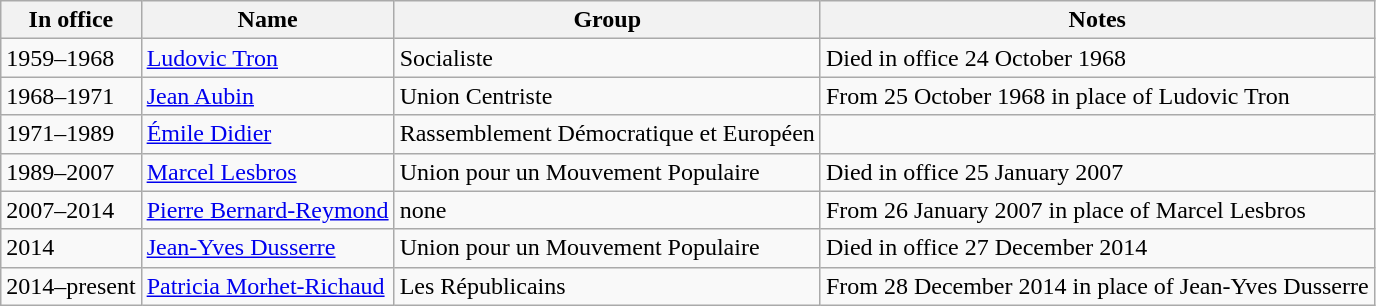<table class="wikitable sortable">
<tr>
<th>In office</th>
<th>Name</th>
<th>Group</th>
<th>Notes</th>
</tr>
<tr>
<td>1959–1968</td>
<td><a href='#'>Ludovic Tron</a></td>
<td>Socialiste</td>
<td>Died in office 24 October 1968</td>
</tr>
<tr>
<td>1968–1971</td>
<td><a href='#'>Jean Aubin</a></td>
<td>Union Centriste</td>
<td>From 25 October 1968 in place of Ludovic Tron</td>
</tr>
<tr>
<td>1971–1989</td>
<td><a href='#'>Émile Didier</a></td>
<td>Rassemblement Démocratique et Européen</td>
<td></td>
</tr>
<tr>
<td>1989–2007</td>
<td><a href='#'>Marcel Lesbros</a></td>
<td>Union pour un Mouvement Populaire</td>
<td>Died in office 25 January 2007</td>
</tr>
<tr>
<td>2007–2014</td>
<td><a href='#'>Pierre Bernard-Reymond</a></td>
<td>none</td>
<td>From 26 January 2007 in place of Marcel Lesbros</td>
</tr>
<tr>
<td>2014</td>
<td><a href='#'>Jean-Yves Dusserre</a></td>
<td>Union pour un Mouvement Populaire</td>
<td>Died in office 27 December 2014</td>
</tr>
<tr>
<td>2014–present</td>
<td><a href='#'>Patricia Morhet-Richaud</a></td>
<td>Les Républicains</td>
<td>From 28 December 2014 in place of Jean-Yves Dusserre</td>
</tr>
</table>
